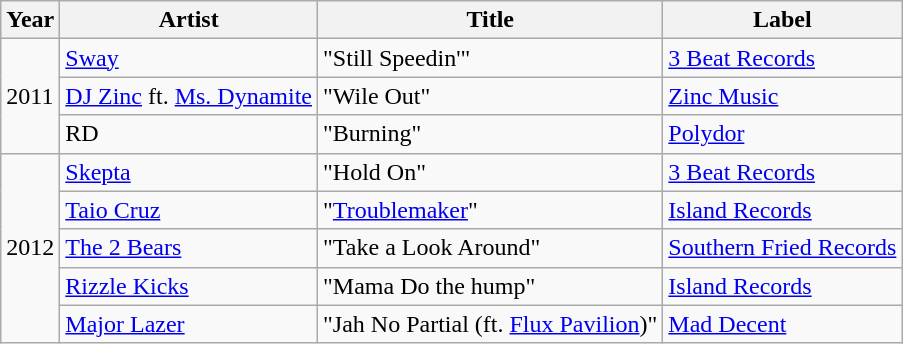<table class="wikitable">
<tr>
<th>Year</th>
<th>Artist</th>
<th>Title</th>
<th>Label</th>
</tr>
<tr>
<td rowspan="3">2011</td>
<td><a href='#'>Sway</a></td>
<td>"Still Speedin'"</td>
<td><a href='#'>3 Beat Records</a></td>
</tr>
<tr>
<td><a href='#'>DJ Zinc</a> ft. <a href='#'>Ms. Dynamite</a></td>
<td>"Wile Out"</td>
<td><a href='#'>Zinc Music</a></td>
</tr>
<tr>
<td>RD</td>
<td>"Burning"</td>
<td><a href='#'>Polydor</a></td>
</tr>
<tr>
<td rowspan="5">2012</td>
<td><a href='#'>Skepta</a></td>
<td>"Hold On"</td>
<td><a href='#'>3 Beat Records</a></td>
</tr>
<tr>
<td><a href='#'>Taio Cruz</a></td>
<td>"<a href='#'>Troublemaker</a>"</td>
<td><a href='#'>Island Records</a></td>
</tr>
<tr>
<td><a href='#'>The 2 Bears</a></td>
<td>"Take a Look Around"</td>
<td><a href='#'>Southern Fried Records</a></td>
</tr>
<tr>
<td><a href='#'>Rizzle Kicks</a></td>
<td>"Mama Do the hump"</td>
<td><a href='#'>Island Records</a></td>
</tr>
<tr>
<td><a href='#'>Major Lazer</a></td>
<td>"Jah No Partial (ft. <a href='#'>Flux Pavilion</a>)"</td>
<td><a href='#'>Mad Decent</a></td>
</tr>
</table>
